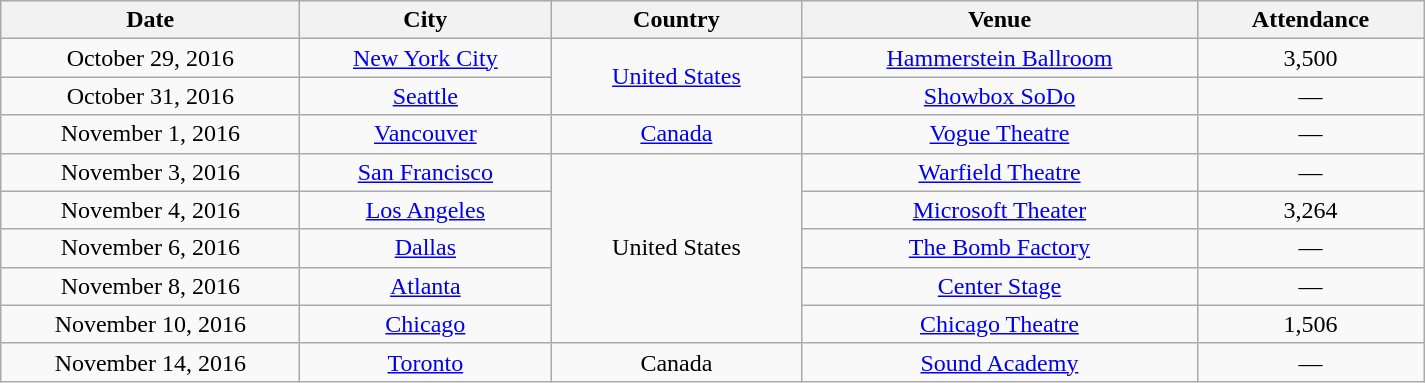<table class="wikitable" style="text-align:center;">
<tr>
<th scope="col" style="width:12em;">Date</th>
<th scope="col" style="width:10em;">City</th>
<th scope="col" style="width:10em;">Country</th>
<th scope="col" style="width:16em;">Venue</th>
<th scope="col" style="width:9em;">Attendance</th>
</tr>
<tr>
<td>October 29, 2016</td>
<td><a href='#'>New York City</a></td>
<td rowspan=2><a href='#'>United States</a></td>
<td><a href='#'>Hammerstein Ballroom</a></td>
<td>3,500</td>
</tr>
<tr>
<td>October 31, 2016</td>
<td><a href='#'>Seattle</a></td>
<td><a href='#'>Showbox SoDo</a></td>
<td>—</td>
</tr>
<tr>
<td>November 1, 2016</td>
<td><a href='#'>Vancouver</a></td>
<td><a href='#'>Canada</a></td>
<td><a href='#'>Vogue Theatre</a></td>
<td>—</td>
</tr>
<tr>
<td>November 3, 2016</td>
<td><a href='#'>San Francisco</a></td>
<td rowspan=5>United States</td>
<td><a href='#'>Warfield Theatre</a></td>
<td>—</td>
</tr>
<tr>
<td>November 4, 2016</td>
<td><a href='#'>Los Angeles</a></td>
<td><a href='#'>Microsoft Theater</a></td>
<td>3,264</td>
</tr>
<tr>
<td>November 6, 2016</td>
<td><a href='#'>Dallas</a></td>
<td><a href='#'>The Bomb Factory</a></td>
<td>—</td>
</tr>
<tr>
<td>November 8, 2016</td>
<td><a href='#'>Atlanta</a></td>
<td><a href='#'>Center Stage</a></td>
<td>—</td>
</tr>
<tr>
<td>November 10, 2016</td>
<td><a href='#'>Chicago</a></td>
<td><a href='#'>Chicago Theatre</a></td>
<td>1,506</td>
</tr>
<tr>
<td>November 14, 2016</td>
<td><a href='#'>Toronto</a></td>
<td>Canada</td>
<td><a href='#'>Sound Academy</a></td>
<td>—</td>
</tr>
</table>
